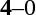<table style="text-align:center">
<tr>
<th width=223></th>
<th width=100></th>
<th width=223></th>
</tr>
<tr>
<td align=right><small><span></span></small> <strong></strong></td>
<td><strong>4</strong>–0</td>
<td align=left> <small><span></span></small></td>
</tr>
</table>
